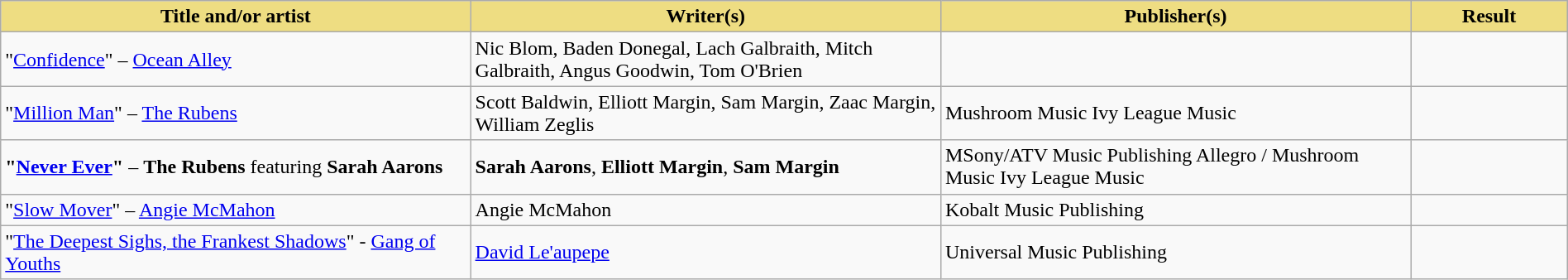<table class="wikitable" width=100%>
<tr>
<th style="width:30%;background:#EEDD82;">Title and/or artist</th>
<th style="width:30%;background:#EEDD82;">Writer(s)</th>
<th style="width:30%;background:#EEDD82;">Publisher(s)</th>
<th style="width:10%;background:#EEDD82;">Result</th>
</tr>
<tr>
<td>"<a href='#'>Confidence</a>" – <a href='#'>Ocean Alley</a></td>
<td>Nic Blom, Baden Donegal, Lach Galbraith, Mitch Galbraith, Angus Goodwin, Tom O'Brien</td>
<td></td>
<td></td>
</tr>
<tr>
<td>"<a href='#'>Million Man</a>" – <a href='#'>The Rubens</a></td>
<td>Scott Baldwin, Elliott Margin, Sam Margin, Zaac Margin, William Zeglis</td>
<td>Mushroom Music  Ivy League Music</td>
<td></td>
</tr>
<tr>
<td><strong>"<a href='#'>Never Ever</a>"</strong> – <strong>The Rubens</strong> featuring <strong>Sarah Aarons</strong></td>
<td><strong>Sarah Aarons</strong>, <strong>Elliott Margin</strong>, <strong>Sam Margin</strong></td>
<td>MSony/ATV Music Publishing Allegro / Mushroom Music  Ivy League Music</td>
<td></td>
</tr>
<tr>
<td>"<a href='#'>Slow Mover</a>" – <a href='#'>Angie McMahon</a></td>
<td>Angie McMahon</td>
<td>Kobalt Music Publishing</td>
<td></td>
</tr>
<tr>
<td>"<a href='#'>The Deepest Sighs, the Frankest Shadows</a>" - <a href='#'>Gang of Youths</a></td>
<td><a href='#'>David Le'aupepe</a></td>
<td>Universal Music Publishing</td>
<td></td>
</tr>
</table>
